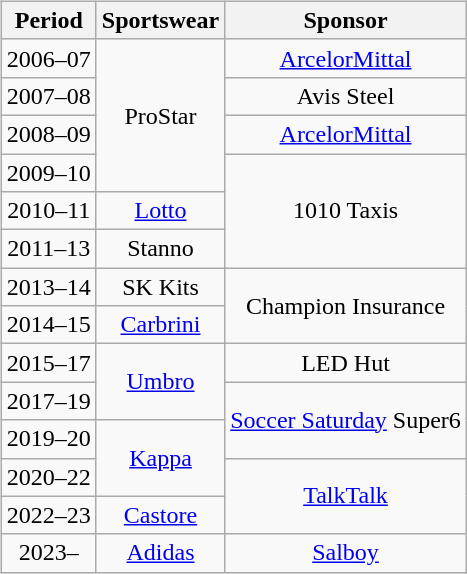<table>
<tr>
<td valign="top" width="0%"><br><table class="wikitable" style="text-align: center">
<tr>
<th>Period</th>
<th>Sportswear</th>
<th>Sponsor</th>
</tr>
<tr>
<td>2006–07</td>
<td rowspan=4>ProStar</td>
<td><a href='#'>ArcelorMittal</a></td>
</tr>
<tr>
<td>2007–08</td>
<td>Avis Steel</td>
</tr>
<tr>
<td>2008–09</td>
<td><a href='#'>ArcelorMittal</a></td>
</tr>
<tr>
<td>2009–10</td>
<td rowspan=3>1010 Taxis</td>
</tr>
<tr>
<td>2010–11</td>
<td><a href='#'>Lotto</a></td>
</tr>
<tr>
<td>2011–13</td>
<td>Stanno</td>
</tr>
<tr>
<td>2013–14</td>
<td>SK Kits</td>
<td rowspan=2>Champion Insurance</td>
</tr>
<tr>
<td>2014–15</td>
<td><a href='#'>Carbrini</a></td>
</tr>
<tr>
<td>2015–17</td>
<td rowspan=2><a href='#'>Umbro</a></td>
<td>LED Hut</td>
</tr>
<tr>
<td>2017–19</td>
<td rowspan=2><a href='#'>Soccer Saturday</a> Super6</td>
</tr>
<tr>
<td>2019–20</td>
<td rowspan=2><a href='#'>Kappa</a></td>
</tr>
<tr>
<td>2020–22</td>
<td rowspan="2"><a href='#'>TalkTalk</a></td>
</tr>
<tr>
<td>2022–23</td>
<td><a href='#'>Castore</a></td>
</tr>
<tr>
<td>2023–</td>
<td><a href='#'>Adidas</a></td>
<td><a href='#'>Salboy</a></td>
</tr>
</table>
</td>
</tr>
</table>
